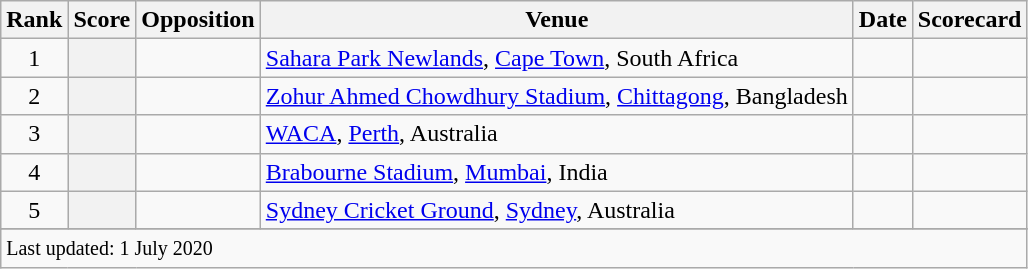<table class="wikitable plainrowheaders sortable">
<tr>
<th scope=col>Rank</th>
<th scope=col>Score</th>
<th scope=col>Opposition</th>
<th scope=col>Venue</th>
<th scope=col>Date</th>
<th scope=col>Scorecard</th>
</tr>
<tr>
<td align=center>1</td>
<th scope=row style=text-align:center;></th>
<td></td>
<td><a href='#'>Sahara Park Newlands</a>, <a href='#'>Cape Town</a>, South Africa</td>
<td></td>
<td></td>
</tr>
<tr>
<td align=center>2</td>
<th scope=row style=text-align:center;></th>
<td></td>
<td><a href='#'>Zohur Ahmed Chowdhury Stadium</a>, <a href='#'>Chittagong</a>, Bangladesh</td>
<td></td>
<td></td>
</tr>
<tr>
<td align=center>3</td>
<th scope=row style=text-align:center;></th>
<td></td>
<td><a href='#'>WACA</a>, <a href='#'>Perth</a>, Australia</td>
<td></td>
<td></td>
</tr>
<tr>
<td align=center>4</td>
<th scope=row style=text-align:center;></th>
<td></td>
<td><a href='#'>Brabourne Stadium</a>, <a href='#'>Mumbai</a>, India</td>
<td></td>
<td></td>
</tr>
<tr>
<td align=center>5</td>
<th scope=row style=text-align:center;></th>
<td></td>
<td><a href='#'>Sydney Cricket Ground</a>, <a href='#'>Sydney</a>, Australia</td>
<td></td>
<td></td>
</tr>
<tr>
</tr>
<tr class=sortbottom>
<td colspan=6><small>Last updated: 1 July 2020</small></td>
</tr>
</table>
